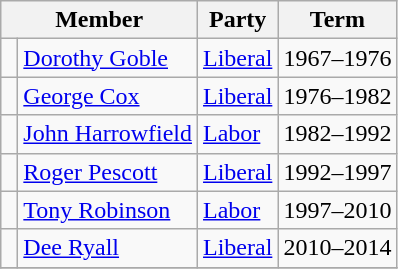<table class="wikitable">
<tr>
<th colspan="2">Member</th>
<th>Party</th>
<th>Term</th>
</tr>
<tr>
<td> </td>
<td><a href='#'>Dorothy Goble</a></td>
<td><a href='#'>Liberal</a></td>
<td>1967–1976</td>
</tr>
<tr>
<td> </td>
<td><a href='#'>George Cox</a></td>
<td><a href='#'>Liberal</a></td>
<td>1976–1982</td>
</tr>
<tr>
<td> </td>
<td><a href='#'>John Harrowfield</a></td>
<td><a href='#'>Labor</a></td>
<td>1982–1992</td>
</tr>
<tr>
<td> </td>
<td><a href='#'>Roger Pescott</a></td>
<td><a href='#'>Liberal</a></td>
<td>1992–1997</td>
</tr>
<tr>
<td> </td>
<td><a href='#'>Tony Robinson</a></td>
<td><a href='#'>Labor</a></td>
<td>1997–2010</td>
</tr>
<tr>
<td> </td>
<td><a href='#'>Dee Ryall</a></td>
<td><a href='#'>Liberal</a></td>
<td>2010–2014</td>
</tr>
<tr>
</tr>
</table>
